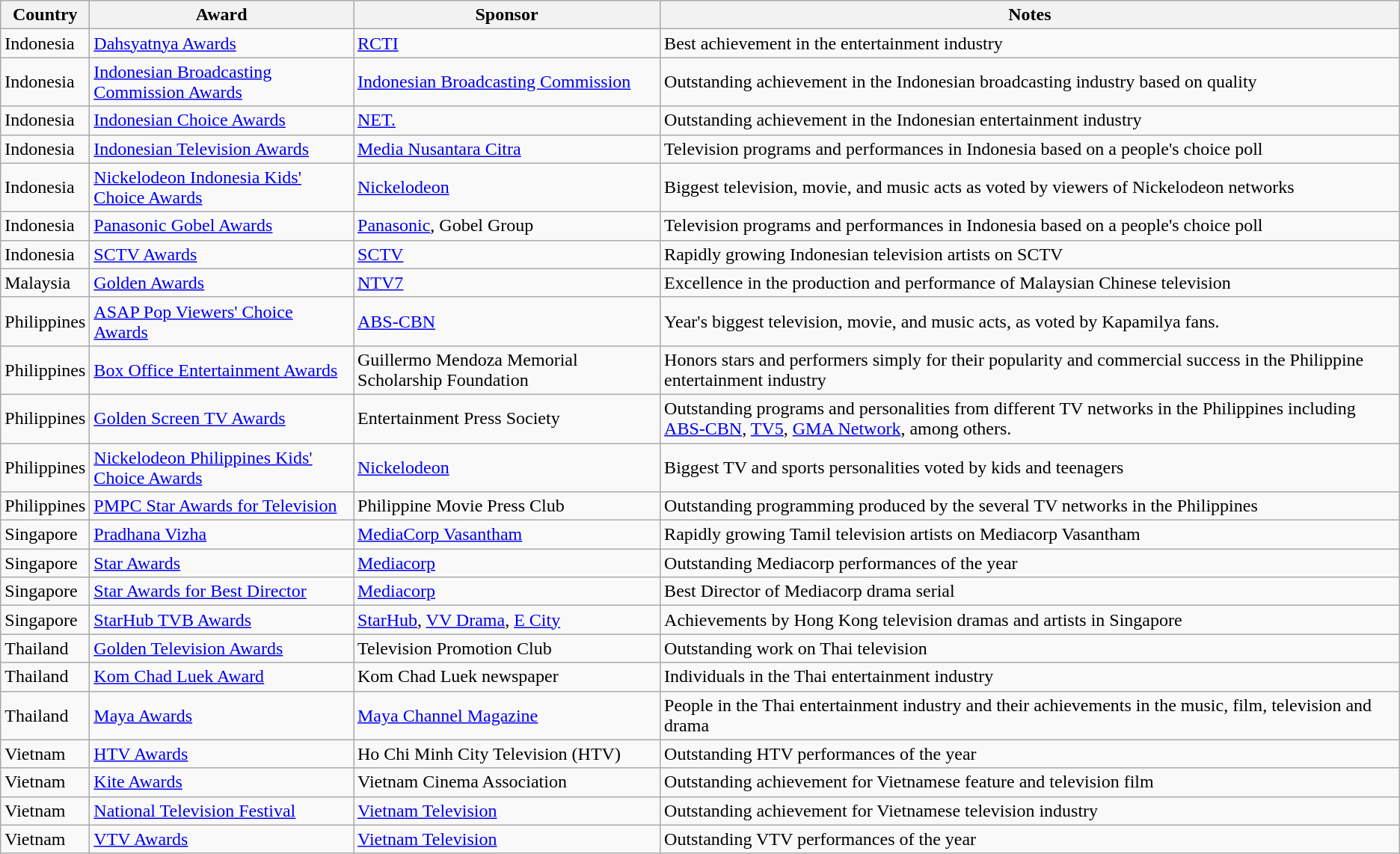<table class="wikitable sortable">
<tr>
<th>Country</th>
<th>Award</th>
<th>Sponsor</th>
<th>Notes</th>
</tr>
<tr>
<td>Indonesia</td>
<td><a href='#'>Dahsyatnya Awards</a></td>
<td><a href='#'>RCTI</a></td>
<td>Best achievement in the entertainment industry</td>
</tr>
<tr>
<td>Indonesia</td>
<td><a href='#'>Indonesian Broadcasting Commission Awards</a></td>
<td><a href='#'>Indonesian Broadcasting Commission</a></td>
<td>Outstanding achievement in the Indonesian broadcasting industry based on quality</td>
</tr>
<tr>
<td>Indonesia</td>
<td><a href='#'>Indonesian Choice Awards</a></td>
<td><a href='#'>NET.</a></td>
<td>Outstanding achievement in the Indonesian entertainment industry</td>
</tr>
<tr>
<td>Indonesia</td>
<td><a href='#'>Indonesian Television Awards</a></td>
<td><a href='#'>Media Nusantara Citra</a></td>
<td>Television programs and performances in Indonesia based on a people's choice poll</td>
</tr>
<tr>
<td>Indonesia</td>
<td><a href='#'>Nickelodeon Indonesia Kids' Choice Awards</a></td>
<td><a href='#'>Nickelodeon</a></td>
<td>Biggest television, movie, and music acts as voted by viewers of Nickelodeon networks</td>
</tr>
<tr>
<td>Indonesia</td>
<td><a href='#'>Panasonic Gobel Awards</a></td>
<td><a href='#'>Panasonic</a>, Gobel Group</td>
<td>Television programs and performances in Indonesia based on a people's choice poll</td>
</tr>
<tr>
<td>Indonesia</td>
<td><a href='#'>SCTV Awards</a></td>
<td><a href='#'>SCTV</a></td>
<td>Rapidly growing Indonesian television artists on SCTV</td>
</tr>
<tr>
<td>Malaysia</td>
<td><a href='#'>Golden Awards</a></td>
<td><a href='#'>NTV7</a></td>
<td>Excellence in the production and performance of Malaysian Chinese television</td>
</tr>
<tr>
<td>Philippines</td>
<td><a href='#'>ASAP Pop Viewers' Choice Awards</a></td>
<td><a href='#'>ABS-CBN</a></td>
<td>Year's biggest television, movie, and music acts, as voted by Kapamilya fans.</td>
</tr>
<tr>
<td>Philippines</td>
<td><a href='#'>Box Office Entertainment Awards</a></td>
<td>Guillermo Mendoza Memorial Scholarship Foundation</td>
<td>Honors stars and performers simply for their popularity and commercial success in the Philippine entertainment industry</td>
</tr>
<tr>
<td>Philippines</td>
<td><a href='#'>Golden Screen TV Awards</a></td>
<td>Entertainment Press Society</td>
<td>Outstanding programs and personalities from different TV networks in the Philippines including <a href='#'>ABS-CBN</a>, <a href='#'>TV5</a>, <a href='#'>GMA Network</a>, among others.</td>
</tr>
<tr>
<td>Philippines</td>
<td><a href='#'>Nickelodeon Philippines Kids' Choice Awards</a></td>
<td><a href='#'>Nickelodeon</a></td>
<td>Biggest TV and sports personalities voted by kids and teenagers</td>
</tr>
<tr>
<td>Philippines</td>
<td><a href='#'>PMPC Star Awards for Television</a></td>
<td>Philippine Movie Press Club</td>
<td>Outstanding programming produced by the several TV networks in the Philippines</td>
</tr>
<tr>
<td>Singapore</td>
<td><a href='#'>Pradhana Vizha</a></td>
<td><a href='#'>MediaCorp Vasantham</a></td>
<td>Rapidly growing Tamil television artists on Mediacorp Vasantham</td>
</tr>
<tr>
<td>Singapore</td>
<td><a href='#'>Star Awards</a></td>
<td><a href='#'>Mediacorp</a></td>
<td>Outstanding Mediacorp performances of the year</td>
</tr>
<tr>
<td>Singapore</td>
<td><a href='#'>Star Awards for Best Director</a></td>
<td><a href='#'>Mediacorp</a></td>
<td>Best Director of Mediacorp drama serial</td>
</tr>
<tr>
<td>Singapore</td>
<td><a href='#'>StarHub TVB Awards</a></td>
<td><a href='#'>StarHub</a>, <a href='#'>VV Drama</a>, <a href='#'>E City</a></td>
<td>Achievements by Hong Kong television dramas and artists in Singapore</td>
</tr>
<tr>
<td>Thailand</td>
<td><a href='#'>Golden Television Awards</a></td>
<td>Television Promotion Club</td>
<td>Outstanding work on Thai television</td>
</tr>
<tr>
<td>Thailand</td>
<td><a href='#'>Kom Chad Luek Award</a></td>
<td>Kom Chad Luek newspaper</td>
<td>Individuals in the Thai entertainment industry</td>
</tr>
<tr>
<td>Thailand</td>
<td><a href='#'>Maya Awards</a></td>
<td><a href='#'>Maya Channel Magazine</a></td>
<td>People in the Thai entertainment industry and their achievements in the music, film, television and drama</td>
</tr>
<tr>
<td>Vietnam</td>
<td><a href='#'>HTV Awards</a></td>
<td>Ho Chi Minh City Television (HTV)</td>
<td>Outstanding HTV performances of the year</td>
</tr>
<tr>
<td>Vietnam</td>
<td><a href='#'>Kite Awards</a></td>
<td>Vietnam Cinema Association</td>
<td>Outstanding achievement for Vietnamese feature and television film</td>
</tr>
<tr>
<td>Vietnam</td>
<td><a href='#'>National Television Festival</a></td>
<td><a href='#'>Vietnam Television</a></td>
<td>Outstanding achievement for Vietnamese television industry</td>
</tr>
<tr>
<td>Vietnam</td>
<td><a href='#'>VTV Awards</a></td>
<td><a href='#'>Vietnam Television</a></td>
<td>Outstanding VTV performances of the year</td>
</tr>
</table>
